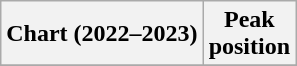<table class="wikitable sortable plainrowheaders" style="text-align:center">
<tr>
<th scope="col">Chart (2022–2023)</th>
<th scope="col">Peak<br> position</th>
</tr>
<tr>
</tr>
</table>
